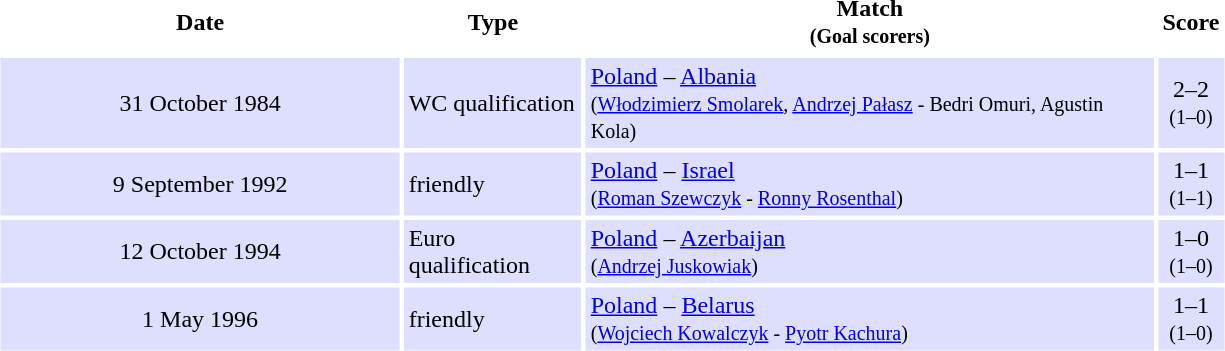<table cellspacing="3" cellpadding="3" style="width:65%;">
<tr>
<th width=35%>Date</th>
<th width=15%>Type</th>
<th width=60%>Match<br><small>(Goal scorers)</small></th>
<th width=10%>Score</th>
</tr>
<tr>
<td style="background:#dedeff; text-align:center;">31 October 1984</td>
<td style="background:#dedeff; text-align:left;">WC qualification</td>
<td style="background:#dedeff; text-align:left;"><a href='#'>Poland</a> – <a href='#'>Albania</a><br><small>(<a href='#'>Włodzimierz Smolarek</a>, <a href='#'>Andrzej Pałasz</a> - Bedri Omuri, Agustin Kola)</small></td>
<td style="background:#dedeff; text-align:center;">2–2 <small>(1–0)</small></td>
</tr>
<tr>
<td style="background:#dedeff; text-align:center;">9 September 1992</td>
<td style="background:#dedeff; text-align:left;">friendly</td>
<td style="background:#dedeff; text-align:left;"><a href='#'>Poland</a> – <a href='#'>Israel</a><br><small>(<a href='#'>Roman Szewczyk</a> - <a href='#'>Ronny Rosenthal</a>)</small></td>
<td style="background:#dedeff; text-align:center;">1–1 <small>(1–1)</small></td>
</tr>
<tr>
<td style="background:#dedeff; text-align:center;">12 October 1994</td>
<td style="background:#dedeff; text-align:left;">Euro qualification</td>
<td style="background:#dedeff; text-align:left;"><a href='#'>Poland</a> – <a href='#'>Azerbaijan</a><br><small>(<a href='#'>Andrzej Juskowiak</a>)</small></td>
<td style="background:#dedeff; text-align:center;">1–0 <small>(1–0)</small></td>
</tr>
<tr>
<td style="background:#dedeff; text-align:center;">1 May 1996</td>
<td style="background:#dedeff; text-align:left;">friendly</td>
<td style="background:#dedeff; text-align:left;"><a href='#'>Poland</a> – <a href='#'>Belarus</a><br><small>(<a href='#'>Wojciech Kowalczyk</a> - <a href='#'>Pyotr Kachura</a>)</small></td>
<td style="background:#dedeff; text-align:center;">1–1 <small>(1–0)</small></td>
</tr>
</table>
